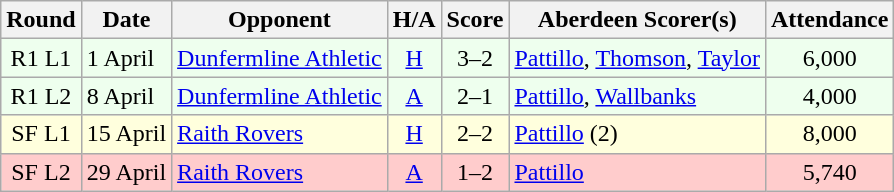<table class="wikitable" style="text-align:center">
<tr>
<th>Round</th>
<th>Date</th>
<th>Opponent</th>
<th>H/A</th>
<th>Score</th>
<th>Aberdeen Scorer(s)</th>
<th>Attendance</th>
</tr>
<tr bgcolor=#EEFFEE>
<td>R1 L1</td>
<td align=left>1 April</td>
<td align=left><a href='#'>Dunfermline Athletic</a></td>
<td><a href='#'>H</a></td>
<td>3–2</td>
<td align=left><a href='#'>Pattillo</a>, <a href='#'>Thomson</a>, <a href='#'>Taylor</a></td>
<td>6,000</td>
</tr>
<tr bgcolor=#EEFFEE>
<td>R1 L2</td>
<td align=left>8 April</td>
<td align=left><a href='#'>Dunfermline Athletic</a></td>
<td><a href='#'>A</a></td>
<td>2–1</td>
<td align=left><a href='#'>Pattillo</a>, <a href='#'>Wallbanks</a></td>
<td>4,000</td>
</tr>
<tr bgcolor=#FFFFDD>
<td>SF L1</td>
<td align=left>15 April</td>
<td align=left><a href='#'>Raith Rovers</a></td>
<td><a href='#'>H</a></td>
<td>2–2</td>
<td align=left><a href='#'>Pattillo</a> (2)</td>
<td>8,000</td>
</tr>
<tr bgcolor=#FFCCCC>
<td>SF L2</td>
<td align=left>29 April</td>
<td align=left><a href='#'>Raith Rovers</a></td>
<td><a href='#'>A</a></td>
<td>1–2</td>
<td align=left><a href='#'>Pattillo</a></td>
<td>5,740</td>
</tr>
</table>
